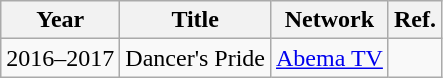<table class="wikitable">
<tr>
<th>Year</th>
<th>Title</th>
<th>Network</th>
<th>Ref.</th>
</tr>
<tr>
<td>2016–2017</td>
<td>Dancer's Pride</td>
<td><a href='#'>Abema TV</a></td>
<td></td>
</tr>
</table>
